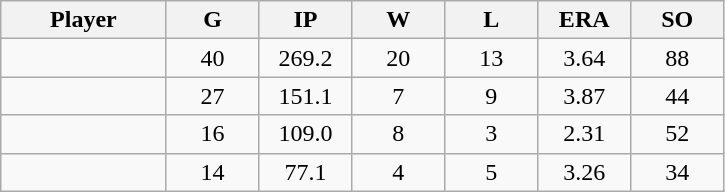<table class="wikitable sortable">
<tr>
<th bgcolor="#DDDDFF" width="16%">Player</th>
<th bgcolor="#DDDDFF" width="9%">G</th>
<th bgcolor="#DDDDFF" width="9%">IP</th>
<th bgcolor="#DDDDFF" width="9%">W</th>
<th bgcolor="#DDDDFF" width="9%">L</th>
<th bgcolor="#DDDDFF" width="9%">ERA</th>
<th bgcolor="#DDDDFF" width="9%">SO</th>
</tr>
<tr align="center">
<td></td>
<td>40</td>
<td>269.2</td>
<td>20</td>
<td>13</td>
<td>3.64</td>
<td>88</td>
</tr>
<tr align="center">
<td></td>
<td>27</td>
<td>151.1</td>
<td>7</td>
<td>9</td>
<td>3.87</td>
<td>44</td>
</tr>
<tr align="center">
<td></td>
<td>16</td>
<td>109.0</td>
<td>8</td>
<td>3</td>
<td>2.31</td>
<td>52</td>
</tr>
<tr align="center">
<td></td>
<td>14</td>
<td>77.1</td>
<td>4</td>
<td>5</td>
<td>3.26</td>
<td>34</td>
</tr>
</table>
